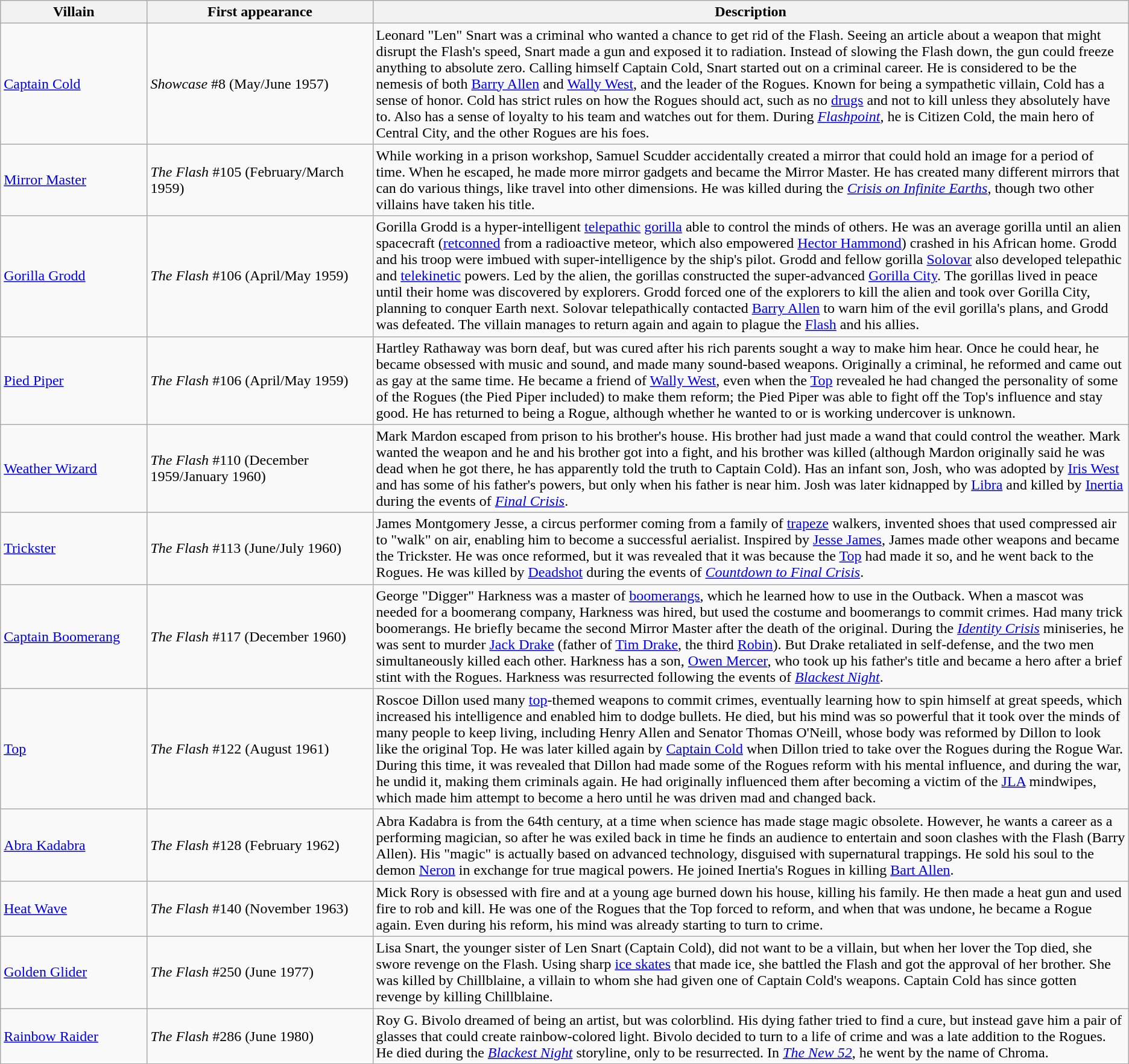<table class="wikitable sortable">
<tr ">
<th style="width:13%;">Villain</th>
<th style="width:20%;">First appearance</th>
<th style="width:67%;">Description</th>
</tr>
<tr>
<td><a href='#'>Captain Cold</a></td>
<td><em>Showcase</em> #8 (May/June 1957)</td>
<td>Leonard "Len" Snart was a criminal who wanted a chance to get rid of the Flash. Seeing an article about a weapon that might disrupt the Flash's speed, Snart made a gun and exposed it to radiation. Instead of slowing the Flash down, the gun could freeze anything to absolute zero. Calling himself Captain Cold, Snart started out on a criminal career. He is considered to be the nemesis of both <a href='#'>Barry Allen</a> and <a href='#'>Wally West</a>, and the leader of the Rogues. Known for being a sympathetic villain, Cold has a sense of honor. Cold has strict rules on how the Rogues should act, such as no <a href='#'>drugs</a> and not to kill unless they absolutely have to. Also has a sense of loyalty to his team and watches out for them. During <em><a href='#'>Flashpoint</a></em>, he is Citizen Cold, the main hero of Central City, and the other Rogues are his foes.</td>
</tr>
<tr>
<td><a href='#'>Mirror Master</a></td>
<td><em>The Flash</em> #105 (February/March 1959)</td>
<td>While working in a prison workshop, Samuel Scudder accidentally created a mirror that could hold an image for a period of time. When he escaped, he made more mirror gadgets and became the Mirror Master. He has created many different mirrors that can do various things, like travel into other dimensions. He was killed during the <em><a href='#'>Crisis on Infinite Earths</a></em>, though two other villains have taken his title.</td>
</tr>
<tr>
<td><a href='#'>Gorilla Grodd</a></td>
<td><em>The Flash</em> #106 (April/May 1959)</td>
<td>Gorilla Grodd is a hyper-intelligent <a href='#'>telepathic</a> <a href='#'>gorilla</a> able to control the minds of others. He was an average gorilla until an alien spacecraft (<a href='#'>retconned</a> from a radioactive meteor, which also empowered <a href='#'>Hector Hammond</a>) crashed in his African home. Grodd and his troop were imbued with super-intelligence by the ship's pilot. Grodd and fellow gorilla <a href='#'>Solovar</a> also developed telepathic and <a href='#'>telekinetic</a> powers. Led by the alien, the gorillas constructed the super-advanced <a href='#'>Gorilla City</a>. The gorillas lived in peace until their home was discovered by explorers. Grodd forced one of the explorers to kill the alien and took over Gorilla City, planning to conquer Earth next. Solovar telepathically contacted <a href='#'>Barry Allen</a> to warn him of the evil gorilla's plans, and Grodd was defeated. The villain manages to return again and again to plague the <a href='#'>Flash</a> and his allies.</td>
</tr>
<tr>
<td><a href='#'>Pied Piper</a></td>
<td><em>The Flash</em> #106 (April/May 1959)</td>
<td>Hartley Rathaway was born deaf, but was cured after his rich parents sought a way to make him hear. Once he could hear, he became obsessed with music and sound, and made many sound-based weapons. Originally a criminal, he reformed and came out as gay at the same time. He became a friend of <a href='#'>Wally West</a>, even when the <a href='#'>Top</a> revealed he had changed the personality of some of the Rogues (the Pied Piper included) to make them reform; the Pied Piper was able to fight off the Top's influence and stay good. He has returned to being a Rogue, although whether he wanted to or is working undercover is unknown.</td>
</tr>
<tr>
<td><a href='#'>Weather Wizard</a></td>
<td><em>The Flash</em> #110 (December 1959/January 1960)</td>
<td>Mark Mardon escaped from prison to his brother's house. His brother had just made a wand that could control the weather. Mark wanted the weapon and he and his brother got into a fight, and his brother was killed (although Mardon originally said he was dead when he got there, he has apparently told the truth to Captain Cold). Has an infant son, Josh, who was adopted by <a href='#'>Iris West</a> and has some of his father's powers, but only when his father is near him. Josh was later kidnapped by <a href='#'>Libra</a> and killed by <a href='#'>Inertia</a> during the events of <em><a href='#'>Final Crisis</a></em>.</td>
</tr>
<tr>
<td><a href='#'>Trickster</a></td>
<td><em>The Flash</em> #113 (June/July 1960)</td>
<td>James Montgomery Jesse, a circus performer coming from a family of <a href='#'>trapeze</a> walkers, invented shoes that used compressed air to "walk" on air, enabling him to become a successful aerialist. Inspired by <a href='#'>Jesse James</a>, James made other weapons and became the Trickster. He was once reformed, but it was revealed that it was because the <a href='#'>Top</a> had made it so, and he went back to the Rogues. He was killed by <a href='#'>Deadshot</a> during the events of <em><a href='#'>Countdown to Final Crisis</a></em>.</td>
</tr>
<tr>
<td><a href='#'>Captain Boomerang</a></td>
<td><em>The Flash</em> #117 (December 1960)</td>
<td>George "Digger" Harkness was a master of <a href='#'>boomerangs</a>, which he learned how to use in the Outback. When a mascot was needed for a boomerang company, Harkness was hired, but used the costume and boomerangs to commit crimes. Had many trick boomerangs. He briefly became the second Mirror Master after the death of the original. During the <em><a href='#'>Identity Crisis</a></em> miniseries, he was sent to murder <a href='#'>Jack Drake</a> (father of <a href='#'>Tim Drake</a>, the third <a href='#'>Robin</a>). But Drake retaliated in self-defense, and the two men simultaneously killed each other. Harkness has a son, <a href='#'>Owen Mercer</a>, who took up his father's title and became a hero after a brief stint with the Rogues. Harkness was resurrected following the events of  <em><a href='#'>Blackest Night</a></em>.</td>
</tr>
<tr>
<td><a href='#'>Top</a></td>
<td><em>The Flash</em> #122 (August 1961)</td>
<td>Roscoe Dillon used many <a href='#'>top</a>-themed weapons to commit crimes, eventually learning how to spin himself at great speeds, which increased his intelligence and enabled him to dodge bullets. He died, but his mind was so powerful that it took over the minds of many people to keep living, including Henry Allen and Senator Thomas O'Neill, whose body was reformed by Dillon to look like the original Top. He was later killed again by <a href='#'>Captain Cold</a> when Dillon tried to take over the Rogues during the Rogue War. During this time, it was revealed that Dillon had made some of the Rogues reform with his mental influence, and during the war, he undid it, making them criminals again. He had originally influenced them after becoming a victim of the <a href='#'>JLA</a> mindwipes, which made him attempt to become a hero until he was driven mad and changed back.</td>
</tr>
<tr>
<td><a href='#'>Abra Kadabra</a></td>
<td><em>The Flash</em> #128 (February 1962)</td>
<td>Abra Kadabra is from the 64th century, at a time when science has made stage magic obsolete. However, he wants a career as a performing magician, so after he was exiled back in time he finds an audience to entertain and soon clashes with the Flash (Barry Allen). His "magic" is actually based on advanced technology, disguised with supernatural trappings. He sold his soul to the demon <a href='#'>Neron</a> in exchange for true magical powers. He joined Inertia's Rogues in killing <a href='#'>Bart Allen</a>.</td>
</tr>
<tr>
<td><a href='#'>Heat Wave</a></td>
<td><em>The Flash</em> #140 (November 1963)</td>
<td>Mick Rory is obsessed with fire and at a young age burned down his house, killing his family. He then made a heat gun and used fire to rob and kill. He was one of the Rogues that the Top forced to reform, and when that was undone, he became a Rogue again. Even during his reform, his mind was already starting to turn to crime.</td>
</tr>
<tr>
<td><a href='#'>Golden Glider</a></td>
<td><em>The Flash</em> #250 (June 1977)</td>
<td>Lisa Snart, the younger sister of Len Snart (Captain Cold), did not want to be a villain, but when her lover the Top died, she swore revenge on the Flash. Using sharp <a href='#'>ice skates</a> that made ice, she battled the Flash and got the approval of her brother. She was killed by Chillblaine, a villain to whom she had given one of Captain Cold's weapons. Captain Cold has since gotten revenge by killing Chillblaine.</td>
</tr>
<tr>
<td><a href='#'>Rainbow Raider</a></td>
<td><em>The Flash</em> #286 (June 1980)</td>
<td>Roy G. Bivolo dreamed of being an artist, but was colorblind. His dying father tried to find a cure, but instead gave him a pair of glasses that could create rainbow-colored light. Bivolo decided to turn to a life of crime and was a late addition to the Rogues. He died during the <em><a href='#'>Blackest Night</a></em> storyline, only to be resurrected. In <em><a href='#'>The New 52</a></em>, he went by the name of Chroma.</td>
</tr>
</table>
